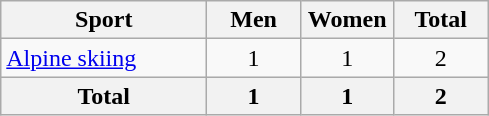<table class="wikitable sortable" style="text-align:center;">
<tr>
<th width=130>Sport</th>
<th width=55>Men</th>
<th width=55>Women</th>
<th width=55>Total</th>
</tr>
<tr>
<td align=left><a href='#'>Alpine skiing</a></td>
<td>1</td>
<td>1</td>
<td>2</td>
</tr>
<tr>
<th>Total</th>
<th>1</th>
<th>1</th>
<th>2</th>
</tr>
</table>
